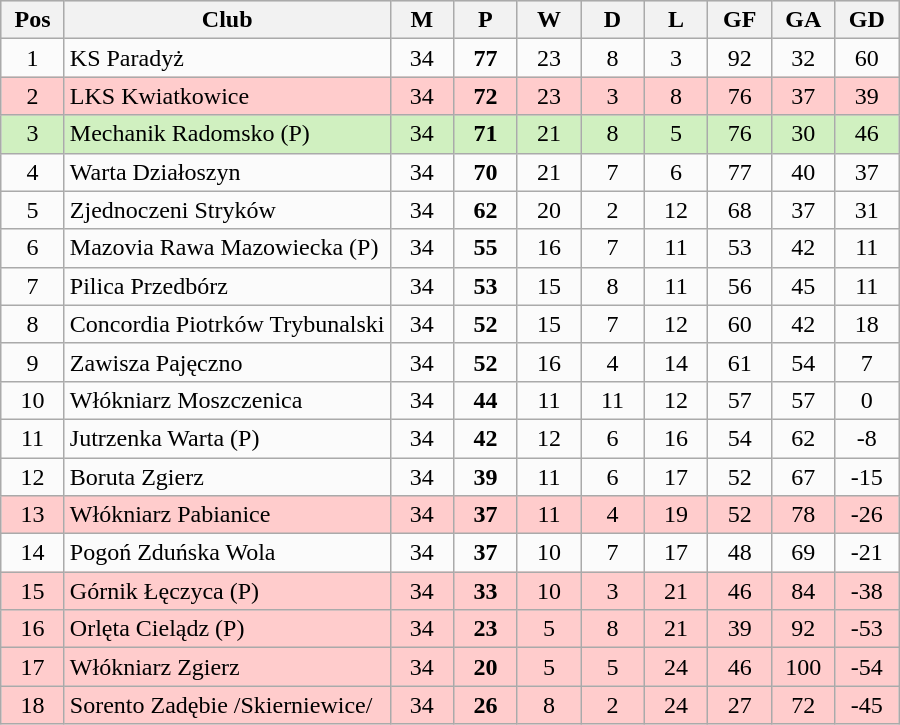<table class="wikitable" style="text-align:center;">
<tr ---- BGCOLOR="#DCDCDC">
<th width=35px>Pos</th>
<th>Club</th>
<th width=35px>M</th>
<th width=35px>P</th>
<th width=35px>W</th>
<th width=35px>D</th>
<th width=35px>L</th>
<th width=35px>GF</th>
<th width=35px>GA</th>
<th width=35px>GD</th>
</tr>
<tr bgcolor=#FBFBFB>
<td>1</td>
<td align=left>KS Paradyż</td>
<td>34</td>
<td><strong>77</strong></td>
<td>23</td>
<td>8</td>
<td>3</td>
<td>92</td>
<td>32</td>
<td>60</td>
</tr>
<tr bgcolor=#FFCCCC>
<td>2</td>
<td align=left>LKS Kwiatkowice</td>
<td>34</td>
<td><strong>72</strong></td>
<td>23</td>
<td>3</td>
<td>8</td>
<td>76</td>
<td>37</td>
<td>39</td>
</tr>
<tr bgcolor=#D0F0C0>
<td>3</td>
<td align=left>Mechanik Radomsko <span>(P)</span><noinclude></td>
<td>34</td>
<td><strong>71</strong></td>
<td>21</td>
<td>8</td>
<td>5</td>
<td>76</td>
<td>30</td>
<td>46</td>
</tr>
<tr bgcolor=#FBFBFB>
<td>4</td>
<td align=left>Warta Działoszyn</td>
<td>34</td>
<td><strong>70</strong></td>
<td>21</td>
<td>7</td>
<td>6</td>
<td>77</td>
<td>40</td>
<td>37</td>
</tr>
<tr bgcolor=#FBFBFB>
<td>5</td>
<td align=left>Zjednoczeni Stryków</td>
<td>34</td>
<td><strong>62</strong></td>
<td>20</td>
<td>2</td>
<td>12</td>
<td>68</td>
<td>37</td>
<td>31</td>
</tr>
<tr bgcolor=#FBFBFB>
<td>6</td>
<td align=left>Mazovia Rawa Mazowiecka <span>(P)</span><noinclude></td>
<td>34</td>
<td><strong>55</strong></td>
<td>16</td>
<td>7</td>
<td>11</td>
<td>53</td>
<td>42</td>
<td>11</td>
</tr>
<tr bgcolor=#FBFBFB>
<td>7</td>
<td align=left>Pilica Przedbórz</td>
<td>34</td>
<td><strong>53</strong></td>
<td>15</td>
<td>8</td>
<td>11</td>
<td>56</td>
<td>45</td>
<td>11</td>
</tr>
<tr bgcolor=#FBFBFB>
<td>8</td>
<td align=left>Concordia Piotrków Trybunalski</td>
<td>34</td>
<td><strong>52</strong></td>
<td>15</td>
<td>7</td>
<td>12</td>
<td>60</td>
<td>42</td>
<td>18</td>
</tr>
<tr bgcolor=#FBFBFB>
<td>9</td>
<td align=left>Zawisza Pajęczno</td>
<td>34</td>
<td><strong>52</strong></td>
<td>16</td>
<td>4</td>
<td>14</td>
<td>61</td>
<td>54</td>
<td>7</td>
</tr>
<tr bgcolor=#FBFBFB>
<td>10</td>
<td align=left>Włókniarz Moszczenica</td>
<td>34</td>
<td><strong>44</strong></td>
<td>11</td>
<td>11</td>
<td>12</td>
<td>57</td>
<td>57</td>
<td>0</td>
</tr>
<tr bgcolor=#FBFBFB>
<td>11</td>
<td align=left>Jutrzenka Warta <span>(P)</span><noinclude></td>
<td>34</td>
<td><strong>42</strong></td>
<td>12</td>
<td>6</td>
<td>16</td>
<td>54</td>
<td>62</td>
<td>-8</td>
</tr>
<tr bgcolor=#FBFBFB>
<td>12</td>
<td align=left>Boruta Zgierz</td>
<td>34</td>
<td><strong>39</strong></td>
<td>11</td>
<td>6</td>
<td>17</td>
<td>52</td>
<td>67</td>
<td>-15</td>
</tr>
<tr bgcolor=#FFCCCC>
<td>13</td>
<td align=left>Włókniarz Pabianice</td>
<td>34</td>
<td><strong>37</strong></td>
<td>11</td>
<td>4</td>
<td>19</td>
<td>52</td>
<td>78</td>
<td>-26</td>
</tr>
<tr bgcolor=#FBFBFB>
<td>14</td>
<td align=left>Pogoń Zduńska Wola</td>
<td>34</td>
<td><strong>37</strong></td>
<td>10</td>
<td>7</td>
<td>17</td>
<td>48</td>
<td>69</td>
<td>-21</td>
</tr>
<tr bgcolor=#FFCCCC>
<td>15</td>
<td align=left>Górnik Łęczyca <span>(P)</span><noinclude></td>
<td>34</td>
<td><strong>33</strong></td>
<td>10</td>
<td>3</td>
<td>21</td>
<td>46</td>
<td>84</td>
<td>-38</td>
</tr>
<tr bgcolor=#FFCCCC>
<td>16</td>
<td align=left>Orlęta Cielądz <span>(P)</span><noinclude></td>
<td>34</td>
<td><strong>23</strong></td>
<td>5</td>
<td>8</td>
<td>21</td>
<td>39</td>
<td>92</td>
<td>-53</td>
</tr>
<tr bgcolor=#FFCCCC>
<td>17</td>
<td align=left>Włókniarz Zgierz</td>
<td>34</td>
<td><strong>20</strong></td>
<td>5</td>
<td>5</td>
<td>24</td>
<td>46</td>
<td>100</td>
<td>-54</td>
</tr>
<tr bgcolor=#FFCCCC>
<td>18</td>
<td align=left>Sorento Zadębie /Skierniewice/</td>
<td>34</td>
<td><strong>26</strong></td>
<td>8</td>
<td>2</td>
<td>24</td>
<td>27</td>
<td>72</td>
<td>-45</td>
</tr>
</table>
